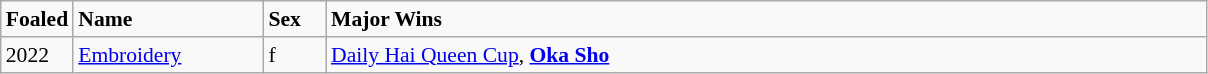<table class="wikitable sortable" style="font-size:90%">
<tr>
<td style="width:35px;"><strong>Foaled</strong></td>
<td style="width:120px;"><strong>Name</strong></td>
<td style="width:35px;"><strong>Sex</strong></td>
<td style="width:580px;"><strong>Major Wins</strong></td>
</tr>
<tr>
<td>2022</td>
<td><a href='#'>Embroidery</a></td>
<td>f</td>
<td><a href='#'>Daily Hai Queen Cup</a>, <a href='#'><strong>Oka Sho</strong></a></td>
</tr>
</table>
